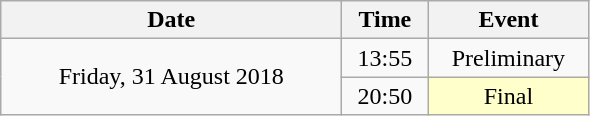<table class = "wikitable" style="text-align:center;">
<tr>
<th width=220>Date</th>
<th width=50>Time</th>
<th width=100>Event</th>
</tr>
<tr>
<td rowspan=2>Friday, 31 August 2018</td>
<td>13:55</td>
<td>Preliminary</td>
</tr>
<tr>
<td>20:50</td>
<td bgcolor=ffffcc>Final</td>
</tr>
</table>
